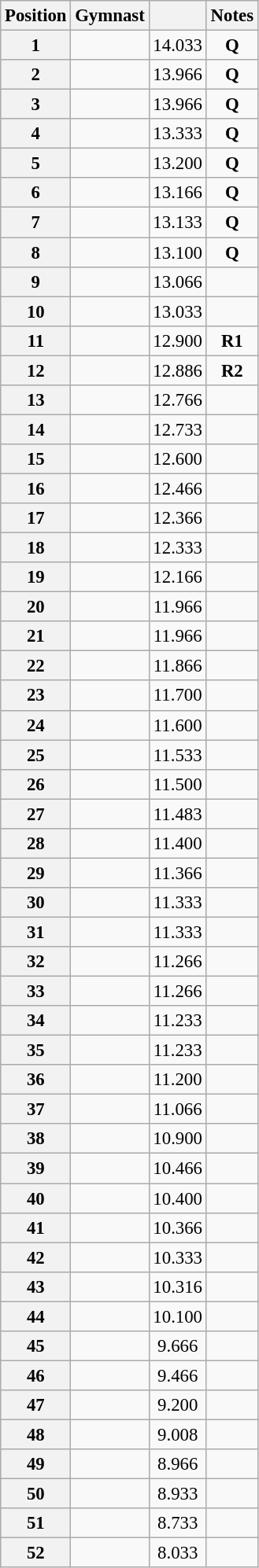<table class="wikitable sortable" style="text-align:center; font-size:95%">
<tr>
<th scope=col>Position</th>
<th scope=col>Gymnast</th>
<th scope=col></th>
<th scope=col>Notes</th>
</tr>
<tr>
<th scope=row>1</th>
<td align=left></td>
<td>14.033</td>
<td><strong>Q</strong></td>
</tr>
<tr>
<th scope=row>2</th>
<td align=left></td>
<td>13.966</td>
<td><strong>Q</strong></td>
</tr>
<tr>
<th scope=row>3</th>
<td align=left></td>
<td>13.966</td>
<td><strong>Q</strong></td>
</tr>
<tr>
<th scope=row>4</th>
<td align=left></td>
<td>13.333</td>
<td><strong>Q</strong></td>
</tr>
<tr>
<th scope=row>5</th>
<td align=left></td>
<td>13.200</td>
<td><strong>Q</strong></td>
</tr>
<tr>
<th scope=row>6</th>
<td align=left></td>
<td>13.166</td>
<td><strong>Q</strong></td>
</tr>
<tr>
<th scope=row>7</th>
<td align=left></td>
<td>13.133</td>
<td><strong>Q</strong></td>
</tr>
<tr>
<th scope=row>8</th>
<td align=left></td>
<td>13.100</td>
<td><strong>Q</strong></td>
</tr>
<tr>
<th scope=row>9</th>
<td align=left></td>
<td>13.066</td>
<td></td>
</tr>
<tr>
<th scope=row>10</th>
<td align=left></td>
<td>13.033</td>
<td></td>
</tr>
<tr>
<th scope=row>11</th>
<td align=left></td>
<td>12.900</td>
<td><strong>R1</strong></td>
</tr>
<tr>
<th scope=row>12</th>
<td align=left></td>
<td>12.886</td>
<td><strong>R2</strong></td>
</tr>
<tr>
<th scope=row>13</th>
<td align=left></td>
<td>12.766</td>
<td></td>
</tr>
<tr>
<th scope=row>14</th>
<td align=left></td>
<td>12.733</td>
<td></td>
</tr>
<tr>
<th scope=row>15</th>
<td align=left></td>
<td>12.600</td>
<td></td>
</tr>
<tr>
<th scope=row>16</th>
<td align=left></td>
<td>12.466</td>
<td></td>
</tr>
<tr>
<th scope=row>17</th>
<td align=left></td>
<td>12.366</td>
<td></td>
</tr>
<tr>
<th scope=row>18</th>
<td align=left></td>
<td>12.333</td>
<td></td>
</tr>
<tr>
<th scope=row>19</th>
<td align=left></td>
<td>12.166</td>
<td></td>
</tr>
<tr>
<th scope=row>20</th>
<td align=left></td>
<td>11.966</td>
<td></td>
</tr>
<tr>
<th scope=row>21</th>
<td align=left></td>
<td>11.966</td>
<td></td>
</tr>
<tr>
<th scope=row>22</th>
<td align=left></td>
<td>11.866</td>
<td></td>
</tr>
<tr>
<th scope=row>23</th>
<td align=left></td>
<td>11.700</td>
<td></td>
</tr>
<tr>
<th scope=row>24</th>
<td align=left></td>
<td>11.600</td>
<td></td>
</tr>
<tr>
<th scope=row>25</th>
<td align=left></td>
<td>11.533</td>
<td></td>
</tr>
<tr>
<th scope=row>26</th>
<td align=left></td>
<td>11.500</td>
<td></td>
</tr>
<tr>
<th scope=row>27</th>
<td align=left></td>
<td>11.483</td>
<td></td>
</tr>
<tr>
<th scope=row>28</th>
<td align=left></td>
<td>11.400</td>
<td></td>
</tr>
<tr>
<th scope=row>29</th>
<td align=left></td>
<td>11.366</td>
<td></td>
</tr>
<tr>
<th scope=row>30</th>
<td align=left></td>
<td>11.333</td>
<td></td>
</tr>
<tr>
<th scope=row>31</th>
<td align=left></td>
<td>11.333</td>
<td></td>
</tr>
<tr>
<th scope=row>32</th>
<td align=left></td>
<td>11.266</td>
<td></td>
</tr>
<tr>
<th scope=row>33</th>
<td align=left></td>
<td>11.266</td>
<td></td>
</tr>
<tr>
<th scope=row>34</th>
<td align=left></td>
<td>11.233</td>
<td></td>
</tr>
<tr>
<th scope=row>35</th>
<td align=left></td>
<td>11.233</td>
<td></td>
</tr>
<tr>
<th scope=row>36</th>
<td align=left></td>
<td>11.200</td>
<td></td>
</tr>
<tr>
<th scope=row>37</th>
<td align=left></td>
<td>11.066</td>
<td></td>
</tr>
<tr>
<th scope=row>38</th>
<td align=left></td>
<td>10.900</td>
<td></td>
</tr>
<tr>
<th scope=row>39</th>
<td align=left></td>
<td>10.466</td>
<td></td>
</tr>
<tr>
<th scope=row>40</th>
<td align=left></td>
<td>10.400</td>
<td></td>
</tr>
<tr>
<th scope=row>41</th>
<td align=left></td>
<td>10.366</td>
<td></td>
</tr>
<tr>
<th scope=row>42</th>
<td align=left></td>
<td>10.333</td>
<td></td>
</tr>
<tr>
<th scope=row>43</th>
<td align=left></td>
<td>10.316</td>
<td></td>
</tr>
<tr>
<th scope=row>44</th>
<td align=left></td>
<td>10.100</td>
<td></td>
</tr>
<tr>
<th scope=row>45</th>
<td align=left></td>
<td>9.666</td>
<td></td>
</tr>
<tr>
<th scope=row>46</th>
<td align=left></td>
<td>9.466</td>
<td></td>
</tr>
<tr>
<th scope=row>47</th>
<td align=left></td>
<td>9.200</td>
<td></td>
</tr>
<tr>
<th scope=row>48</th>
<td align=left></td>
<td>9.008</td>
<td></td>
</tr>
<tr>
<th scope=row>49</th>
<td align=left></td>
<td>8.966</td>
<td></td>
</tr>
<tr>
<th scope=row>50</th>
<td align=left></td>
<td>8.933</td>
<td></td>
</tr>
<tr>
<th scope=row>51</th>
<td align=left></td>
<td>8.733</td>
<td></td>
</tr>
<tr>
<th scope=row>52</th>
<td align=left></td>
<td>8.033</td>
<td></td>
</tr>
</table>
